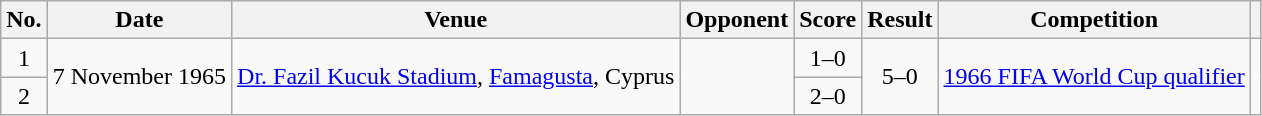<table class="wikitable sortable">
<tr>
<th scope="col">No.</th>
<th scope="col">Date</th>
<th scope="col">Venue</th>
<th scope="col">Opponent</th>
<th scope="col">Score</th>
<th scope="col">Result</th>
<th scope="col">Competition</th>
<th class="unsortable" scope="col"></th>
</tr>
<tr>
<td align="center">1</td>
<td rowspan="2">7 November 1965</td>
<td rowspan="2"><a href='#'>Dr. Fazil Kucuk Stadium</a>, <a href='#'>Famagusta</a>, Cyprus</td>
<td rowspan="2"></td>
<td align="center">1–0</td>
<td rowspan="2" align="center">5–0</td>
<td rowspan="2"><a href='#'>1966 FIFA World Cup qualifier</a></td>
<td rowspan="2"></td>
</tr>
<tr>
<td align="center">2</td>
<td align="center">2–0</td>
</tr>
</table>
